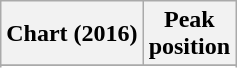<table class="wikitable sortable plainrowheaders">
<tr>
<th scope="col">Chart (2016)</th>
<th scope="col">Peak<br>position</th>
</tr>
<tr>
</tr>
<tr>
</tr>
<tr>
</tr>
</table>
